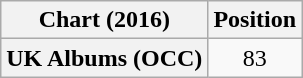<table class="wikitable plainrowheaders">
<tr>
<th scope="col">Chart (2016)</th>
<th scope="col">Position</th>
</tr>
<tr>
<th scope="row">UK Albums (OCC)</th>
<td align="center">83</td>
</tr>
</table>
